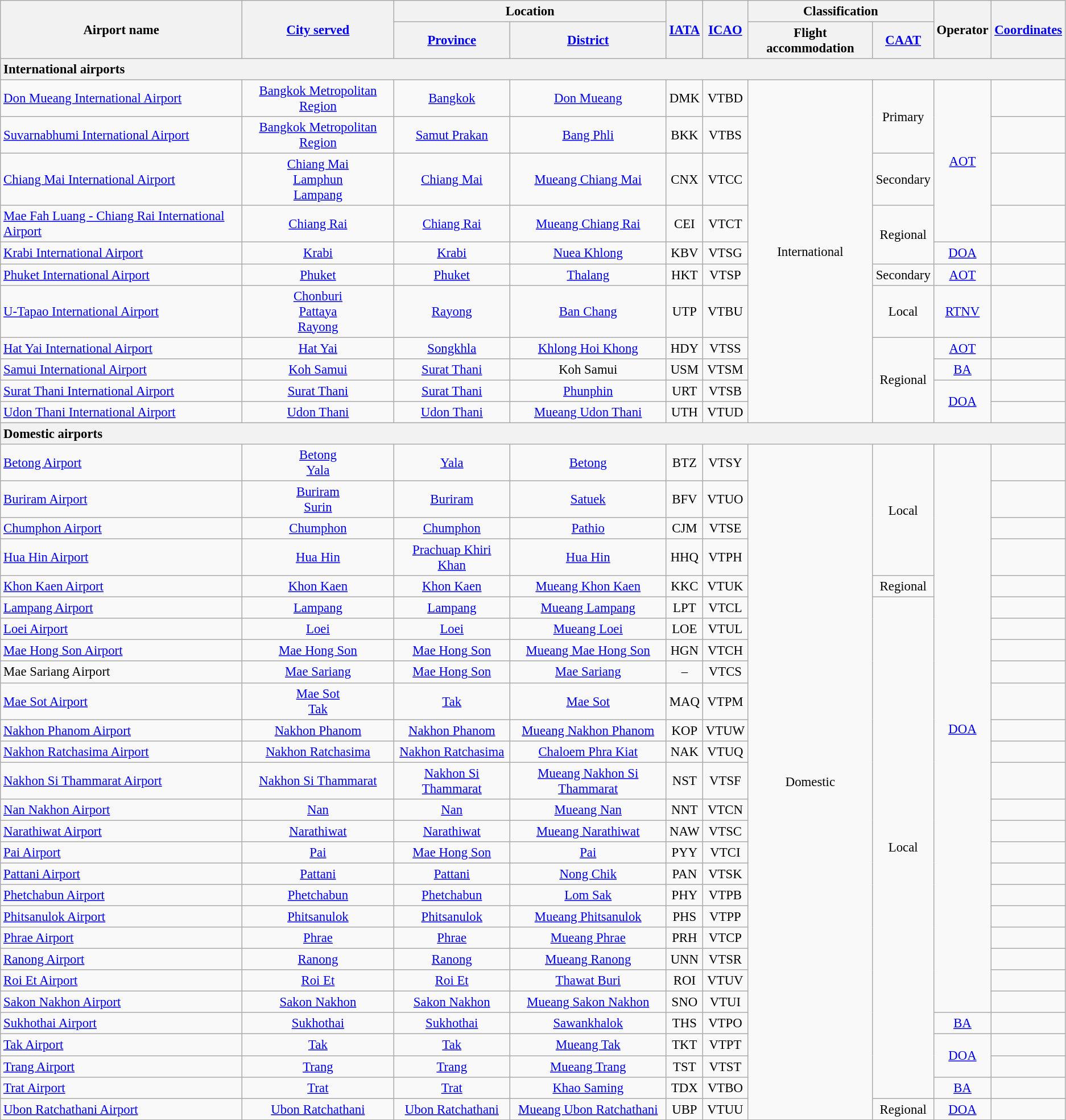<table class="wikitable sortable" style="font-size:95%;text-align:center;">
<tr>
<th rowspan="2">Airport name</th>
<th rowspan="2"><a href='#'>City served</a></th>
<th colspan="2">Location</th>
<th rowspan="2"><a href='#'>IATA</a></th>
<th rowspan="2"><a href='#'>ICAO</a></th>
<th colspan="2">Classification</th>
<th rowspan="2">Operator</th>
<th rowspan="2"><a href='#'>Coordinates</a></th>
</tr>
<tr>
<th><a href='#'>Province</a></th>
<th><a href='#'>District</a></th>
<th>Flight accommodation</th>
<th><a href='#'>CAAT</a></th>
</tr>
<tr>
<th colspan="12" style="text-align:left;">International airports</th>
</tr>
<tr>
<td style="text-align:left;"><a href='#'>Don Mueang International Airport</a></td>
<td><a href='#'>Bangkok Metropolitan Region</a></td>
<td><a href='#'>Bangkok</a></td>
<td><a href='#'>Don Mueang</a></td>
<td>DMK</td>
<td>VTBD</td>
<td rowspan="11">International</td>
<td rowspan="2">Primary</td>
<td rowspan="4"><a href='#'>AOT</a></td>
<td></td>
</tr>
<tr>
<td style="text-align:left;"><a href='#'>Suvarnabhumi International Airport</a></td>
<td><a href='#'>Bangkok Metropolitan Region</a></td>
<td><a href='#'>Samut Prakan</a></td>
<td><a href='#'>Bang Phli</a></td>
<td>BKK</td>
<td>VTBS</td>
<td></td>
</tr>
<tr>
<td style="text-align:left;"><a href='#'>Chiang Mai International Airport</a></td>
<td><a href='#'>Chiang Mai</a><br><a href='#'>Lamphun</a><br><a href='#'>Lampang</a></td>
<td><a href='#'>Chiang Mai</a></td>
<td><a href='#'>Mueang Chiang Mai</a></td>
<td>CNX</td>
<td>VTCC</td>
<td>Secondary</td>
<td></td>
</tr>
<tr>
<td style="text-align:left;"><a href='#'>Mae Fah Luang - Chiang Rai International Airport</a></td>
<td><a href='#'>Chiang Rai</a></td>
<td><a href='#'>Chiang Rai</a></td>
<td><a href='#'>Mueang Chiang Rai</a></td>
<td>CEI</td>
<td>VTCT</td>
<td rowspan="2">Regional</td>
<td></td>
</tr>
<tr>
<td style="text-align:left;"><a href='#'>Krabi International Airport</a></td>
<td><a href='#'>Krabi</a></td>
<td><a href='#'>Krabi</a></td>
<td><a href='#'>Nuea Khlong</a></td>
<td>KBV</td>
<td>VTSG</td>
<td><a href='#'>DOA</a></td>
<td></td>
</tr>
<tr>
<td style="text-align:left;"><a href='#'>Phuket International Airport</a></td>
<td><a href='#'>Phuket</a></td>
<td><a href='#'>Phuket</a></td>
<td><a href='#'>Thalang</a></td>
<td>HKT</td>
<td>VTSP</td>
<td>Secondary</td>
<td><a href='#'>AOT</a></td>
<td></td>
</tr>
<tr>
<td style="text-align:left;"><a href='#'>U-Tapao International Airport</a></td>
<td><a href='#'>Chonburi</a><br><a href='#'>Pattaya</a><br><a href='#'>Rayong</a></td>
<td><a href='#'>Rayong</a></td>
<td><a href='#'>Ban Chang</a></td>
<td>UTP</td>
<td>VTBU</td>
<td>Local</td>
<td><a href='#'>RTNV</a></td>
<td></td>
</tr>
<tr>
<td style="text-align:left;"><a href='#'>Hat Yai International Airport</a></td>
<td><a href='#'>Hat Yai</a></td>
<td><a href='#'>Songkhla</a></td>
<td><a href='#'>Khlong Hoi Khong</a></td>
<td>HDY</td>
<td>VTSS</td>
<td rowspan="4">Regional</td>
<td><a href='#'>AOT</a></td>
<td></td>
</tr>
<tr>
<td style="text-align:left;"><a href='#'>Samui International Airport</a></td>
<td><a href='#'>Koh Samui</a></td>
<td><a href='#'>Surat Thani</a></td>
<td>Koh Samui</td>
<td>USM</td>
<td>VTSM</td>
<td><a href='#'>BA</a></td>
<td></td>
</tr>
<tr>
<td style="text-align:left;"><a href='#'>Surat Thani International Airport</a></td>
<td><a href='#'>Surat Thani</a></td>
<td><a href='#'>Surat Thani</a></td>
<td><a href='#'>Phunphin</a></td>
<td>URT</td>
<td>VTSB</td>
<td rowspan="2"><a href='#'>DOA</a></td>
<td></td>
</tr>
<tr>
<td style="text-align:left;"><a href='#'>Udon Thani International Airport</a></td>
<td><a href='#'>Udon Thani</a></td>
<td><a href='#'>Udon Thani</a></td>
<td><a href='#'>Mueang Udon Thani</a></td>
<td>UTH</td>
<td>VTUD</td>
<td></td>
</tr>
<tr>
<th colspan="12" style="text-align:left;">Domestic airports</th>
</tr>
<tr>
<td style="text-align:left;"><a href='#'>Betong Airport</a></td>
<td><a href='#'>Betong</a><br><a href='#'>Yala</a></td>
<td><a href='#'>Yala</a></td>
<td><a href='#'>Betong</a></td>
<td>BTZ</td>
<td>VTSY</td>
<td rowspan="28">Domestic</td>
<td rowspan="4">Local</td>
<td rowspan="23"><a href='#'>DOA</a></td>
<td></td>
</tr>
<tr>
<td style="text-align:left;"><a href='#'>Buriram Airport</a></td>
<td><a href='#'>Buriram</a><br><a href='#'>Surin</a></td>
<td><a href='#'>Buriram</a></td>
<td><a href='#'>Satuek</a></td>
<td>BFV</td>
<td>VTUO</td>
<td></td>
</tr>
<tr>
<td style="text-align:left;"><a href='#'>Chumphon Airport</a></td>
<td><a href='#'>Chumphon</a></td>
<td><a href='#'>Chumphon</a></td>
<td><a href='#'>Pathio</a></td>
<td>CJM</td>
<td>VTSE</td>
<td></td>
</tr>
<tr>
<td style="text-align:left;"><a href='#'>Hua Hin Airport</a></td>
<td><a href='#'>Hua Hin</a></td>
<td><a href='#'>Prachuap Khiri Khan</a></td>
<td><a href='#'>Hua Hin</a></td>
<td>HHQ</td>
<td>VTPH</td>
<td></td>
</tr>
<tr>
<td style="text-align:left;"><a href='#'>Khon Kaen Airport</a></td>
<td><a href='#'>Khon Kaen</a></td>
<td><a href='#'>Khon Kaen</a></td>
<td><a href='#'>Mueang Khon Kaen</a></td>
<td>KKC</td>
<td>VTUK</td>
<td>Regional</td>
<td></td>
</tr>
<tr>
<td style="text-align:left;"><a href='#'>Lampang Airport</a></td>
<td><a href='#'>Lampang</a></td>
<td><a href='#'>Lampang</a></td>
<td><a href='#'>Mueang Lampang</a></td>
<td>LPT</td>
<td>VTCL</td>
<td rowspan="22">Local</td>
<td></td>
</tr>
<tr>
<td style="text-align:left;"><a href='#'>Loei Airport</a></td>
<td><a href='#'>Loei</a></td>
<td><a href='#'>Loei</a></td>
<td><a href='#'>Mueang Loei</a></td>
<td>LOE</td>
<td>VTUL</td>
<td></td>
</tr>
<tr>
<td style="text-align:left;"><a href='#'>Mae Hong Son Airport</a></td>
<td><a href='#'>Mae Hong Son</a></td>
<td><a href='#'>Mae Hong Son</a></td>
<td><a href='#'>Mueang Mae Hong Son</a></td>
<td>HGN</td>
<td>VTCH</td>
<td></td>
</tr>
<tr>
<td style="text-align:left;">Mae Sariang Airport</td>
<td><a href='#'>Mae Sariang</a></td>
<td><a href='#'>Mae Hong Son</a></td>
<td><a href='#'>Mae Sariang</a></td>
<td>–</td>
<td>VTCS</td>
<td></td>
</tr>
<tr>
<td style="text-align:left;"><a href='#'>Mae Sot Airport</a></td>
<td><a href='#'>Mae Sot</a><br><a href='#'>Tak</a></td>
<td><a href='#'>Tak</a></td>
<td><a href='#'>Mae Sot</a></td>
<td>MAQ</td>
<td>VTPM</td>
<td></td>
</tr>
<tr>
<td style="text-align:left;"><a href='#'>Nakhon Phanom Airport</a></td>
<td><a href='#'>Nakhon Phanom</a></td>
<td><a href='#'>Nakhon Phanom</a></td>
<td><a href='#'>Mueang Nakhon Phanom</a></td>
<td>KOP</td>
<td>VTUW</td>
<td></td>
</tr>
<tr>
<td style="text-align:left;"><a href='#'>Nakhon Ratchasima Airport</a></td>
<td><a href='#'>Nakhon Ratchasima</a></td>
<td><a href='#'>Nakhon Ratchasima</a></td>
<td><a href='#'>Chaloem Phra Kiat</a></td>
<td>NAK</td>
<td>VTUQ</td>
<td></td>
</tr>
<tr>
<td style="text-align:left;"><a href='#'>Nakhon Si Thammarat Airport</a></td>
<td><a href='#'>Nakhon Si Thammarat</a></td>
<td><a href='#'>Nakhon Si Thammarat</a></td>
<td><a href='#'>Mueang Nakhon Si Thammarat</a></td>
<td>NST</td>
<td>VTSF</td>
<td></td>
</tr>
<tr>
<td style="text-align:left;"><a href='#'>Nan Nakhon Airport</a></td>
<td><a href='#'>Nan</a></td>
<td><a href='#'>Nan</a></td>
<td><a href='#'>Mueang Nan</a></td>
<td>NNT</td>
<td>VTCN</td>
<td></td>
</tr>
<tr>
<td style="text-align:left;"><a href='#'>Narathiwat Airport</a></td>
<td><a href='#'>Narathiwat</a></td>
<td><a href='#'>Narathiwat</a></td>
<td><a href='#'>Mueang Narathiwat</a></td>
<td>NAW</td>
<td>VTSC</td>
<td></td>
</tr>
<tr>
<td style="text-align:left;"><a href='#'>Pai Airport</a></td>
<td><a href='#'>Pai</a></td>
<td><a href='#'>Mae Hong Son</a></td>
<td><a href='#'>Pai</a></td>
<td>PYY</td>
<td>VTCI</td>
<td></td>
</tr>
<tr>
<td style="text-align:left;"><a href='#'>Pattani Airport</a></td>
<td><a href='#'>Pattani</a></td>
<td><a href='#'>Pattani</a></td>
<td><a href='#'>Nong Chik</a></td>
<td>PAN</td>
<td>VTSK</td>
<td></td>
</tr>
<tr>
<td style="text-align:left;"><a href='#'>Phetchabun Airport</a></td>
<td><a href='#'>Phetchabun</a></td>
<td><a href='#'>Phetchabun</a></td>
<td><a href='#'>Lom Sak</a></td>
<td>PHY</td>
<td>VTPB</td>
<td></td>
</tr>
<tr>
<td style="text-align:left;"><a href='#'>Phitsanulok Airport</a></td>
<td><a href='#'>Phitsanulok</a></td>
<td><a href='#'>Phitsanulok</a></td>
<td><a href='#'>Mueang Phitsanulok</a></td>
<td>PHS</td>
<td>VTPP</td>
<td></td>
</tr>
<tr>
<td style="text-align:left;"><a href='#'>Phrae Airport</a></td>
<td><a href='#'>Phrae</a></td>
<td><a href='#'>Phrae</a></td>
<td><a href='#'>Mueang Phrae</a></td>
<td>PRH</td>
<td>VTCP</td>
<td></td>
</tr>
<tr>
<td style="text-align:left;"><a href='#'>Ranong Airport</a></td>
<td><a href='#'>Ranong</a></td>
<td><a href='#'>Ranong</a></td>
<td><a href='#'>Mueang Ranong</a></td>
<td>UNN</td>
<td>VTSR</td>
<td></td>
</tr>
<tr>
<td style="text-align:left;"><a href='#'>Roi Et Airport</a></td>
<td><a href='#'>Roi Et</a></td>
<td><a href='#'>Roi Et</a></td>
<td><a href='#'>Thawat Buri</a></td>
<td>ROI</td>
<td>VTUV</td>
<td></td>
</tr>
<tr>
<td style="text-align:left;"><a href='#'>Sakon Nakhon Airport</a></td>
<td><a href='#'>Sakon Nakhon</a></td>
<td><a href='#'>Sakon Nakhon</a></td>
<td><a href='#'>Mueang Sakon Nakhon</a></td>
<td>SNO</td>
<td>VTUI</td>
<td></td>
</tr>
<tr>
<td style="text-align:left;"><a href='#'>Sukhothai Airport</a></td>
<td><a href='#'>Sukhothai</a></td>
<td><a href='#'>Sukhothai</a></td>
<td><a href='#'>Sawankhalok</a></td>
<td>THS</td>
<td>VTPO</td>
<td><a href='#'>BA</a></td>
<td></td>
</tr>
<tr>
<td style="text-align:left;"><a href='#'>Tak Airport</a></td>
<td><a href='#'>Tak</a></td>
<td><a href='#'>Tak</a></td>
<td><a href='#'>Mueang Tak</a></td>
<td>TKT</td>
<td>VTPT</td>
<td rowspan="2"><a href='#'>DOA</a></td>
<td></td>
</tr>
<tr>
<td style="text-align:left;"><a href='#'>Trang Airport</a></td>
<td><a href='#'>Trang</a></td>
<td><a href='#'>Trang</a></td>
<td><a href='#'>Mueang Trang</a></td>
<td>TST</td>
<td>VTST</td>
<td></td>
</tr>
<tr>
<td style="text-align:left;"><a href='#'>Trat Airport</a></td>
<td><a href='#'>Trat</a></td>
<td><a href='#'>Trat</a></td>
<td><a href='#'>Khao Saming</a></td>
<td>TDX</td>
<td>VTBO</td>
<td><a href='#'>BA</a></td>
<td></td>
</tr>
<tr>
<td style="text-align:left;"><a href='#'>Ubon Ratchathani Airport</a></td>
<td><a href='#'>Ubon Ratchathani</a></td>
<td><a href='#'>Ubon Ratchathani</a></td>
<td><a href='#'>Mueang Ubon Ratchathani</a></td>
<td>UBP</td>
<td>VTUU</td>
<td>Regional</td>
<td><a href='#'>DOA</a></td>
<td></td>
</tr>
</table>
